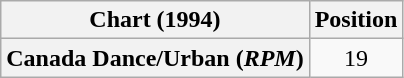<table class="wikitable plainrowheaders" style="text-align:center">
<tr>
<th>Chart (1994)</th>
<th>Position</th>
</tr>
<tr>
<th scope="row">Canada Dance/Urban (<em>RPM</em>)</th>
<td>19</td>
</tr>
</table>
